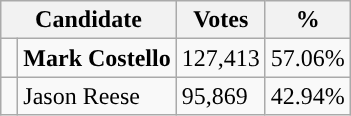<table class="wikitable">
<tr>
<th colspan="2" rowspan="1" align="center" valign="top"><strong>Candidate</strong></th>
<th valign="top"><strong>Votes</strong></th>
<th valign="top"><strong>%</strong></th>
</tr>
<tr>
<td style="background-color:"> </td>
<td><strong>Mark Costello</strong></td>
<td>127,413</td>
<td>57.06%</td>
</tr>
<tr>
<td style="background-color:"> </td>
<td>Jason Reese</td>
<td>95,869</td>
<td>42.94%</td>
</tr>
</table>
